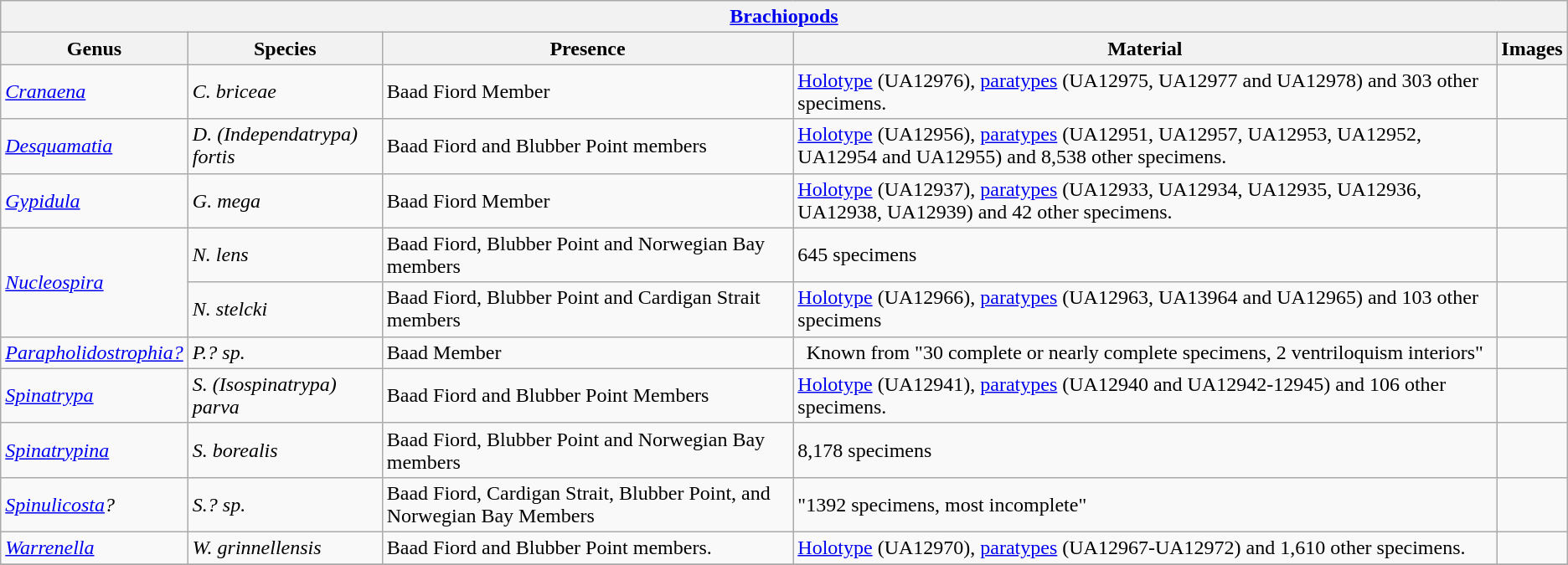<table class="wikitable" align="center">
<tr>
<th colspan="5" align="center"><strong><a href='#'>Brachiopods</a></strong></th>
</tr>
<tr>
<th>Genus</th>
<th>Species</th>
<th>Presence</th>
<th>Material</th>
<th>Images</th>
</tr>
<tr>
<td><em><a href='#'>Cranaena</a></em></td>
<td><em>C. briceae</em></td>
<td>Baad Fiord Member</td>
<td><a href='#'>Holotype</a> (UA12976), <a href='#'>paratypes</a> (UA12975, UA12977 and UA12978) and 303 other specimens.</td>
<td></td>
</tr>
<tr>
<td><em><a href='#'>Desquamatia</a></em></td>
<td><em>D. (Independatrypa) fortis</em></td>
<td>Baad Fiord and Blubber Point members</td>
<td><a href='#'>Holotype</a> (UA12956), <a href='#'>paratypes</a> (UA12951, UA12957, UA12953, UA12952, UA12954 and UA12955) and 8,538 other specimens.</td>
<td></td>
</tr>
<tr>
<td><em><a href='#'>Gypidula</a></em></td>
<td><em>G. mega</em></td>
<td>Baad Fiord Member</td>
<td><a href='#'>Holotype</a> (UA12937), <a href='#'>paratypes</a> (UA12933, UA12934, UA12935, UA12936, UA12938, UA12939) and 42 other specimens.</td>
<td></td>
</tr>
<tr>
<td rowspan="2"><em><a href='#'>Nucleospira</a></em></td>
<td><em>N. lens</em></td>
<td>Baad Fiord, Blubber Point and Norwegian Bay members</td>
<td>645 specimens</td>
<td></td>
</tr>
<tr>
<td><em>N. stelcki</em></td>
<td>Baad Fiord, Blubber Point and Cardigan Strait members</td>
<td><a href='#'>Holotype</a> (UA12966), <a href='#'>paratypes</a> (UA12963, UA13964 and UA12965) and 103 other specimens</td>
<td></td>
</tr>
<tr>
<td><em><a href='#'>Parapholidostrophia?</a></em></td>
<td><em>P.? sp.</em></td>
<td>Baad Member</td>
<td align="center">Known from "30 complete or nearly complete specimens, 2 ventriloquism interiors"</td>
<td></td>
</tr>
<tr>
<td><em><a href='#'>Spinatrypa</a></em></td>
<td><em>S. (Isospinatrypa) parva</em></td>
<td>Baad Fiord and Blubber Point Members</td>
<td><a href='#'>Holotype</a> (UA12941), <a href='#'>paratypes</a> (UA12940 and UA12942-12945) and 106 other specimens.</td>
<td></td>
</tr>
<tr>
<td><em><a href='#'>Spinatrypina</a></em></td>
<td><em>S. borealis</em></td>
<td>Baad Fiord, Blubber Point and Norwegian Bay members</td>
<td>8,178 specimens</td>
</tr>
<tr>
<td><em><a href='#'>Spinulicosta</a>?</em></td>
<td><em>S.? sp.</em></td>
<td>Baad Fiord, Cardigan Strait, Blubber Point, and Norwegian Bay Members</td>
<td>"1392 specimens, most incomplete"</td>
<td></td>
</tr>
<tr>
<td><em><a href='#'>Warrenella</a></em></td>
<td><em>W. grinnellensis</em></td>
<td>Baad Fiord and Blubber Point members.</td>
<td><a href='#'>Holotype</a> (UA12970), <a href='#'>paratypes</a> (UA12967-UA12972) and 1,610 other specimens.</td>
<td></td>
</tr>
<tr>
</tr>
</table>
